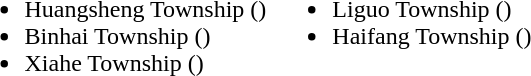<table>
<tr>
<td valign="top"><br><ul><li>Huangsheng Township ()</li><li>Binhai Township ()</li><li>Xiahe Township ()</li></ul></td>
<td valign="top"><br><ul><li>Liguo Township ()</li><li>Haifang Township ()</li></ul></td>
</tr>
</table>
